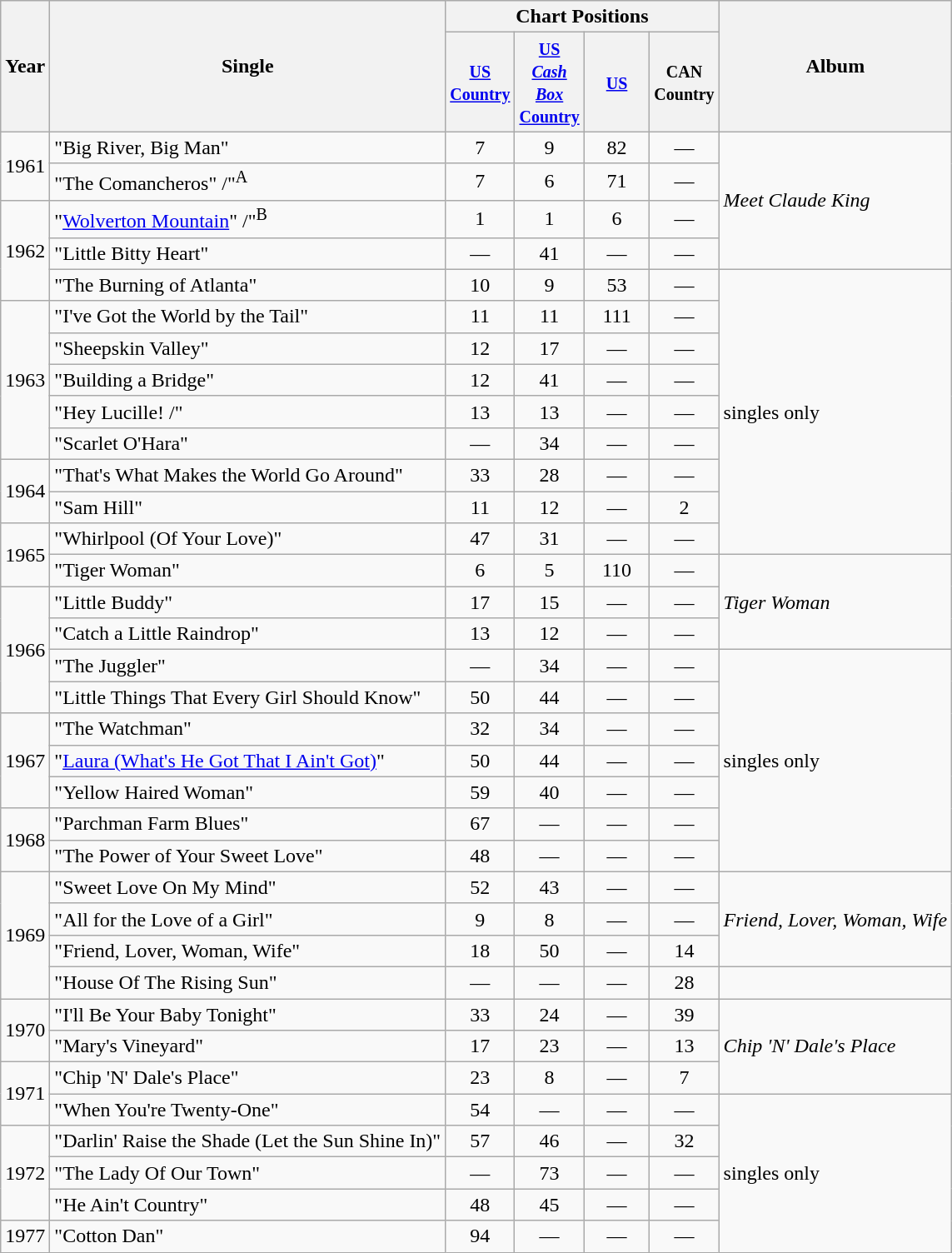<table class="wikitable">
<tr>
<th rowspan="2">Year</th>
<th rowspan="2">Single</th>
<th colspan="4">Chart Positions</th>
<th rowspan="2">Album</th>
</tr>
<tr>
<th style="width:45px;"><small><a href='#'>US Country</a></small></th>
<th style="width:45px;"><small><a href='#'>US <em>Cash Box</em> Country</a></small></th>
<th style="width:45px;"><small><a href='#'>US</a></small></th>
<th style="width:45px;"><small>CAN Country</small></th>
</tr>
<tr>
<td rowspan="2">1961</td>
<td>"Big River, Big Man"</td>
<td style="text-align:center;">7</td>
<td style="text-align:center;">9</td>
<td style="text-align:center;">82</td>
<td style="text-align:center;">—</td>
<td rowspan="4"><em>Meet Claude King</em></td>
</tr>
<tr>
<td>"The Comancheros" /"<sup>A</sup></td>
<td style="text-align:center;">7</td>
<td style="text-align:center;">6</td>
<td style="text-align:center;">71</td>
<td style="text-align:center;">—</td>
</tr>
<tr>
<td rowspan="3">1962</td>
<td>"<a href='#'>Wolverton Mountain</a>" /"<sup>B</sup></td>
<td style="text-align:center;">1</td>
<td style="text-align:center;">1</td>
<td style="text-align:center;">6</td>
<td style="text-align:center;">—</td>
</tr>
<tr>
<td>"Little Bitty Heart"</td>
<td style="text-align:center;">—</td>
<td style="text-align:center;">41</td>
<td style="text-align:center;">—</td>
<td style="text-align:center;">—</td>
</tr>
<tr>
<td>"The Burning of Atlanta"</td>
<td style="text-align:center;">10</td>
<td style="text-align:center;">9</td>
<td style="text-align:center;">53</td>
<td style="text-align:center;">—</td>
<td rowspan="9">singles only</td>
</tr>
<tr>
<td rowspan="5">1963</td>
<td>"I've Got the World by the Tail"</td>
<td style="text-align:center;">11</td>
<td style="text-align:center;">11</td>
<td style="text-align:center;">111</td>
<td style="text-align:center;">—</td>
</tr>
<tr>
<td>"Sheepskin Valley"</td>
<td style="text-align:center;">12</td>
<td style="text-align:center;">17</td>
<td style="text-align:center;">—</td>
<td style="text-align:center;">—</td>
</tr>
<tr>
<td>"Building a Bridge"</td>
<td style="text-align:center;">12</td>
<td style="text-align:center;">41</td>
<td style="text-align:center;">—</td>
<td style="text-align:center;">—</td>
</tr>
<tr>
<td>"Hey Lucille! /"</td>
<td style="text-align:center;">13</td>
<td style="text-align:center;">13</td>
<td style="text-align:center;">—</td>
<td style="text-align:center;">—</td>
</tr>
<tr>
<td>"Scarlet O'Hara"</td>
<td style="text-align:center;">—</td>
<td style="text-align:center;">34</td>
<td style="text-align:center;">—</td>
<td style="text-align:center;">—</td>
</tr>
<tr>
<td rowspan="2">1964</td>
<td>"That's What Makes the World Go Around"</td>
<td style="text-align:center;">33</td>
<td style="text-align:center;">28</td>
<td style="text-align:center;">—</td>
<td style="text-align:center;">—</td>
</tr>
<tr>
<td>"Sam Hill"</td>
<td style="text-align:center;">11</td>
<td style="text-align:center;">12</td>
<td style="text-align:center;">—</td>
<td style="text-align:center;">2</td>
</tr>
<tr>
<td rowspan="2">1965</td>
<td>"Whirlpool (Of Your Love)"</td>
<td style="text-align:center;">47</td>
<td style="text-align:center;">31</td>
<td style="text-align:center;">—</td>
<td style="text-align:center;">—</td>
</tr>
<tr>
<td>"Tiger Woman"</td>
<td style="text-align:center;">6</td>
<td style="text-align:center;">5</td>
<td style="text-align:center;">110</td>
<td style="text-align:center;">—</td>
<td rowspan="3"><em>Tiger Woman</em></td>
</tr>
<tr>
<td rowspan="4">1966</td>
<td>"Little Buddy"</td>
<td style="text-align:center;">17</td>
<td style="text-align:center;">15</td>
<td style="text-align:center;">—</td>
<td style="text-align:center;">—</td>
</tr>
<tr>
<td>"Catch a Little Raindrop"</td>
<td style="text-align:center;">13</td>
<td style="text-align:center;">12</td>
<td style="text-align:center;">—</td>
<td style="text-align:center;">—</td>
</tr>
<tr>
<td>"The Juggler"</td>
<td style="text-align:center;">—</td>
<td style="text-align:center;">34</td>
<td style="text-align:center;">—</td>
<td style="text-align:center;">—</td>
<td rowspan="7">singles only</td>
</tr>
<tr>
<td>"Little Things That Every Girl Should Know"</td>
<td style="text-align:center;">50</td>
<td style="text-align:center;">44</td>
<td style="text-align:center;">—</td>
<td style="text-align:center;">—</td>
</tr>
<tr>
<td rowspan="3">1967</td>
<td>"The Watchman"</td>
<td style="text-align:center;">32</td>
<td style="text-align:center;">34</td>
<td style="text-align:center;">—</td>
<td style="text-align:center;">—</td>
</tr>
<tr>
<td>"<a href='#'>Laura (What's He Got That I Ain't Got)</a>"</td>
<td style="text-align:center;">50</td>
<td style="text-align:center;">44</td>
<td style="text-align:center;">—</td>
<td style="text-align:center;">—</td>
</tr>
<tr>
<td>"Yellow Haired Woman"</td>
<td style="text-align:center;">59</td>
<td style="text-align:center;">40</td>
<td style="text-align:center;">—</td>
<td style="text-align:center;">—</td>
</tr>
<tr>
<td rowspan="2">1968</td>
<td>"Parchman Farm Blues"</td>
<td style="text-align:center;">67</td>
<td style="text-align:center;">—</td>
<td style="text-align:center;">—</td>
<td style="text-align:center;">—</td>
</tr>
<tr>
<td>"The Power of Your Sweet Love"</td>
<td style="text-align:center;">48</td>
<td style="text-align:center;">—</td>
<td style="text-align:center;">—</td>
<td style="text-align:center;">—</td>
</tr>
<tr>
<td rowspan="4">1969</td>
<td>"Sweet Love On My Mind"</td>
<td style="text-align:center;">52</td>
<td style="text-align:center;">43</td>
<td style="text-align:center;">—</td>
<td style="text-align:center;">—</td>
<td rowspan="3"><em>Friend, Lover, Woman, Wife</em></td>
</tr>
<tr>
<td>"All for the Love of a Girl"</td>
<td style="text-align:center;">9</td>
<td style="text-align:center;">8</td>
<td style="text-align:center;">—</td>
<td style="text-align:center;">—</td>
</tr>
<tr>
<td>"Friend, Lover, Woman, Wife"</td>
<td style="text-align:center;">18</td>
<td style="text-align:center;">50</td>
<td style="text-align:center;">—</td>
<td style="text-align:center;">14</td>
</tr>
<tr>
<td>"House Of The Rising Sun"</td>
<td style="text-align:center;">—</td>
<td style="text-align:center;">—</td>
<td style="text-align:center;">—</td>
<td style="text-align:center;">28</td>
</tr>
<tr>
<td rowspan="2">1970</td>
<td>"I'll Be Your Baby Tonight"</td>
<td style="text-align:center;">33</td>
<td style="text-align:center;">24</td>
<td style="text-align:center;">—</td>
<td style="text-align:center;">39</td>
<td rowspan="3"><em>Chip 'N' Dale's Place</em></td>
</tr>
<tr>
<td>"Mary's Vineyard"</td>
<td style="text-align:center;">17</td>
<td style="text-align:center;">23</td>
<td style="text-align:center;">—</td>
<td style="text-align:center;">13</td>
</tr>
<tr>
<td rowspan="2">1971</td>
<td>"Chip 'N' Dale's Place"</td>
<td style="text-align:center;">23</td>
<td style="text-align:center;">8</td>
<td style="text-align:center;">—</td>
<td style="text-align:center;">7</td>
</tr>
<tr>
<td>"When You're Twenty-One"</td>
<td style="text-align:center;">54</td>
<td style="text-align:center;">—</td>
<td style="text-align:center;">—</td>
<td style="text-align:center;">—</td>
<td rowspan="5">singles only</td>
</tr>
<tr>
<td rowspan="3">1972</td>
<td>"Darlin' Raise the Shade (Let the Sun Shine In)"</td>
<td style="text-align:center;">57</td>
<td style="text-align:center;">46</td>
<td style="text-align:center;">—</td>
<td style="text-align:center;">32</td>
</tr>
<tr>
<td>"The Lady Of Our Town"</td>
<td style="text-align:center;">—</td>
<td style="text-align:center;">73</td>
<td style="text-align:center;">—</td>
<td style="text-align:center;">—</td>
</tr>
<tr>
<td>"He Ain't Country"</td>
<td style="text-align:center;">48</td>
<td style="text-align:center;">45</td>
<td style="text-align:center;">—</td>
<td style="text-align:center;">—</td>
</tr>
<tr>
<td>1977</td>
<td>"Cotton Dan"</td>
<td style="text-align:center;">94</td>
<td style="text-align:center;">—</td>
<td style="text-align:center;">—</td>
<td style="text-align:center;">—</td>
</tr>
</table>
